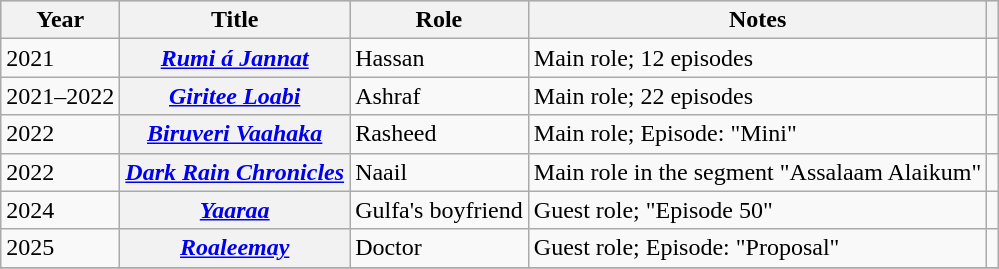<table class="wikitable sortable plainrowheaders">
<tr style="background:#ccc; text-align:center;">
<th scope="col">Year</th>
<th scope="col">Title</th>
<th scope="col">Role</th>
<th scope="col">Notes</th>
<th scope="col" class="unsortable"></th>
</tr>
<tr>
<td>2021</td>
<th scope="row"><em><a href='#'>Rumi á Jannat</a></em></th>
<td>Hassan</td>
<td>Main role; 12 episodes</td>
<td style="text-align: center;"></td>
</tr>
<tr>
<td>2021–2022</td>
<th scope="row"><em><a href='#'>Giritee Loabi</a></em></th>
<td>Ashraf</td>
<td>Main role; 22 episodes</td>
<td style="text-align: center;"></td>
</tr>
<tr>
<td>2022</td>
<th scope="row"><em><a href='#'>Biruveri Vaahaka</a></em></th>
<td>Rasheed</td>
<td>Main role; Episode: "Mini"</td>
<td style="text-align: center;"></td>
</tr>
<tr>
<td>2022</td>
<th scope="row"><em><a href='#'>Dark Rain Chronicles</a></em></th>
<td>Naail</td>
<td>Main role in the segment "Assalaam Alaikum"</td>
<td style="text-align: center;"></td>
</tr>
<tr>
<td>2024</td>
<th scope="row"><em><a href='#'>Yaaraa</a></em></th>
<td>Gulfa's boyfriend</td>
<td>Guest role; "Episode 50"</td>
<td style="text-align: center;"></td>
</tr>
<tr>
<td>2025</td>
<th scope="row"><em><a href='#'>Roaleemay</a></em></th>
<td>Doctor</td>
<td>Guest role; Episode: "Proposal"</td>
<td style="text-align: center;"></td>
</tr>
<tr>
</tr>
</table>
